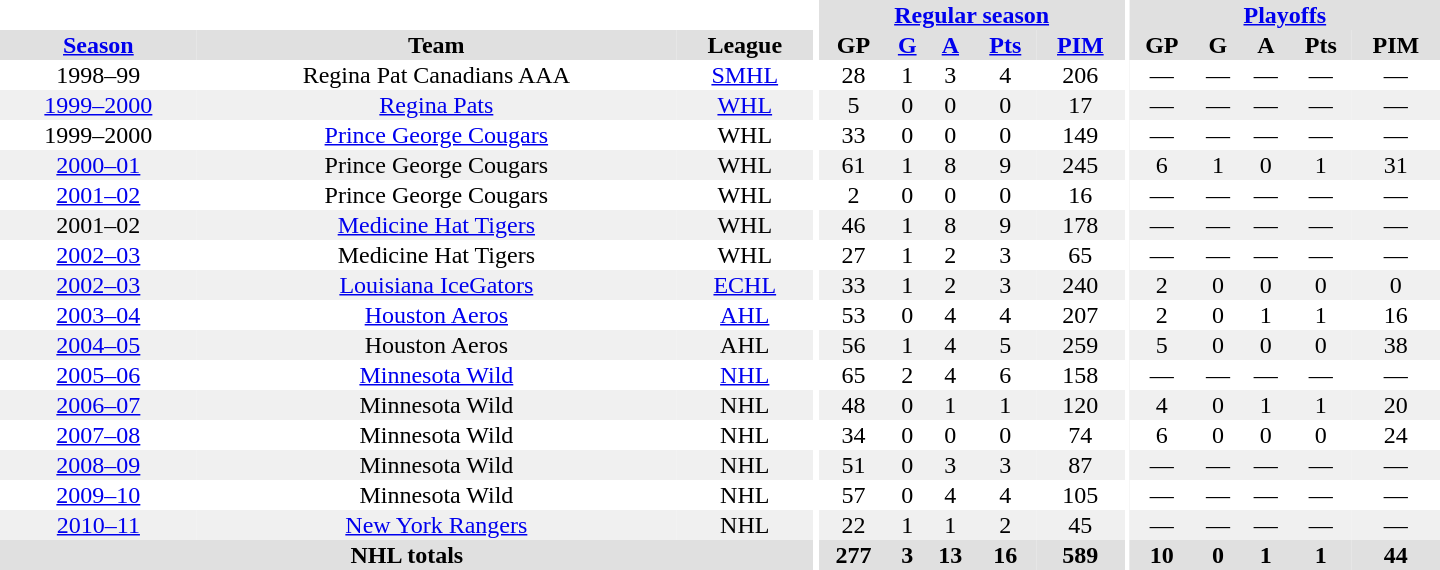<table border="0" cellpadding="1" cellspacing="0" style="text-align:center; width:60em">
<tr style="background:#e0e0e0;">
<th colspan="3" style="background:#fff;"></th>
<th rowspan="99" style="background:#fff;"></th>
<th colspan="5"><a href='#'>Regular season</a></th>
<th rowspan="99" style="background:#fff;"></th>
<th colspan="5"><a href='#'>Playoffs</a></th>
</tr>
<tr style="background:#e0e0e0;">
<th><a href='#'>Season</a></th>
<th>Team</th>
<th>League</th>
<th>GP</th>
<th><a href='#'>G</a></th>
<th><a href='#'>A</a></th>
<th><a href='#'>Pts</a></th>
<th><a href='#'>PIM</a></th>
<th>GP</th>
<th>G</th>
<th>A</th>
<th>Pts</th>
<th>PIM</th>
</tr>
<tr>
<td>1998–99</td>
<td>Regina Pat Canadians AAA</td>
<td><a href='#'>SMHL</a></td>
<td>28</td>
<td>1</td>
<td>3</td>
<td>4</td>
<td>206</td>
<td>—</td>
<td>—</td>
<td>—</td>
<td>—</td>
<td>—</td>
</tr>
<tr bgcolor="#f0f0f0">
<td><a href='#'>1999–2000</a></td>
<td><a href='#'>Regina Pats</a></td>
<td><a href='#'>WHL</a></td>
<td>5</td>
<td>0</td>
<td>0</td>
<td>0</td>
<td>17</td>
<td>—</td>
<td>—</td>
<td>—</td>
<td>—</td>
<td>—</td>
</tr>
<tr>
<td>1999–2000</td>
<td><a href='#'>Prince George Cougars</a></td>
<td>WHL</td>
<td>33</td>
<td>0</td>
<td>0</td>
<td>0</td>
<td>149</td>
<td>—</td>
<td>—</td>
<td>—</td>
<td>—</td>
<td>—</td>
</tr>
<tr bgcolor="#f0f0f0">
<td><a href='#'>2000–01</a></td>
<td>Prince George Cougars</td>
<td>WHL</td>
<td>61</td>
<td>1</td>
<td>8</td>
<td>9</td>
<td>245</td>
<td>6</td>
<td>1</td>
<td>0</td>
<td>1</td>
<td>31</td>
</tr>
<tr>
<td><a href='#'>2001–02</a></td>
<td>Prince George Cougars</td>
<td>WHL</td>
<td>2</td>
<td>0</td>
<td>0</td>
<td>0</td>
<td>16</td>
<td>—</td>
<td>—</td>
<td>—</td>
<td>—</td>
<td>—</td>
</tr>
<tr bgcolor="#f0f0f0">
<td>2001–02</td>
<td><a href='#'>Medicine Hat Tigers</a></td>
<td>WHL</td>
<td>46</td>
<td>1</td>
<td>8</td>
<td>9</td>
<td>178</td>
<td>—</td>
<td>—</td>
<td>—</td>
<td>—</td>
<td>—</td>
</tr>
<tr>
<td><a href='#'>2002–03</a></td>
<td>Medicine Hat Tigers</td>
<td>WHL</td>
<td>27</td>
<td>1</td>
<td>2</td>
<td>3</td>
<td>65</td>
<td>—</td>
<td>—</td>
<td>—</td>
<td>—</td>
<td>—</td>
</tr>
<tr bgcolor="#f0f0f0">
<td><a href='#'>2002–03</a></td>
<td><a href='#'>Louisiana IceGators</a></td>
<td><a href='#'>ECHL</a></td>
<td>33</td>
<td>1</td>
<td>2</td>
<td>3</td>
<td>240</td>
<td>2</td>
<td>0</td>
<td>0</td>
<td>0</td>
<td>0</td>
</tr>
<tr>
<td><a href='#'>2003–04</a></td>
<td><a href='#'>Houston Aeros</a></td>
<td><a href='#'>AHL</a></td>
<td>53</td>
<td>0</td>
<td>4</td>
<td>4</td>
<td>207</td>
<td>2</td>
<td>0</td>
<td>1</td>
<td>1</td>
<td>16</td>
</tr>
<tr bgcolor="#f0f0f0">
<td><a href='#'>2004–05</a></td>
<td>Houston Aeros</td>
<td>AHL</td>
<td>56</td>
<td>1</td>
<td>4</td>
<td>5</td>
<td>259</td>
<td>5</td>
<td>0</td>
<td>0</td>
<td>0</td>
<td>38</td>
</tr>
<tr>
<td><a href='#'>2005–06</a></td>
<td><a href='#'>Minnesota Wild</a></td>
<td><a href='#'>NHL</a></td>
<td>65</td>
<td>2</td>
<td>4</td>
<td>6</td>
<td>158</td>
<td>—</td>
<td>—</td>
<td>—</td>
<td>—</td>
<td>—</td>
</tr>
<tr bgcolor="#f0f0f0">
<td><a href='#'>2006–07</a></td>
<td>Minnesota Wild</td>
<td>NHL</td>
<td>48</td>
<td>0</td>
<td>1</td>
<td>1</td>
<td>120</td>
<td>4</td>
<td>0</td>
<td>1</td>
<td>1</td>
<td>20</td>
</tr>
<tr>
<td><a href='#'>2007–08</a></td>
<td>Minnesota Wild</td>
<td>NHL</td>
<td>34</td>
<td>0</td>
<td>0</td>
<td>0</td>
<td>74</td>
<td>6</td>
<td>0</td>
<td>0</td>
<td>0</td>
<td>24</td>
</tr>
<tr bgcolor="#f0f0f0">
<td><a href='#'>2008–09</a></td>
<td>Minnesota Wild</td>
<td>NHL</td>
<td>51</td>
<td>0</td>
<td>3</td>
<td>3</td>
<td>87</td>
<td>—</td>
<td>—</td>
<td>—</td>
<td>—</td>
<td>—</td>
</tr>
<tr>
<td><a href='#'>2009–10</a></td>
<td>Minnesota Wild</td>
<td>NHL</td>
<td>57</td>
<td>0</td>
<td>4</td>
<td>4</td>
<td>105</td>
<td>—</td>
<td>—</td>
<td>—</td>
<td>—</td>
<td>—</td>
</tr>
<tr bgcolor="#f0f0f0">
<td><a href='#'>2010–11</a></td>
<td><a href='#'>New York Rangers</a></td>
<td>NHL</td>
<td>22</td>
<td>1</td>
<td>1</td>
<td>2</td>
<td>45</td>
<td>—</td>
<td>—</td>
<td>—</td>
<td>—</td>
<td>—</td>
</tr>
<tr style="background:#e0e0e0;">
<th colspan="3">NHL totals</th>
<th>277</th>
<th>3</th>
<th>13</th>
<th>16</th>
<th>589</th>
<th>10</th>
<th>0</th>
<th>1</th>
<th>1</th>
<th>44</th>
</tr>
</table>
